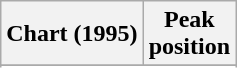<table class="wikitable sortable">
<tr>
<th align="left">Chart (1995)</th>
<th align="center">Peak<br>position</th>
</tr>
<tr>
</tr>
<tr>
</tr>
</table>
